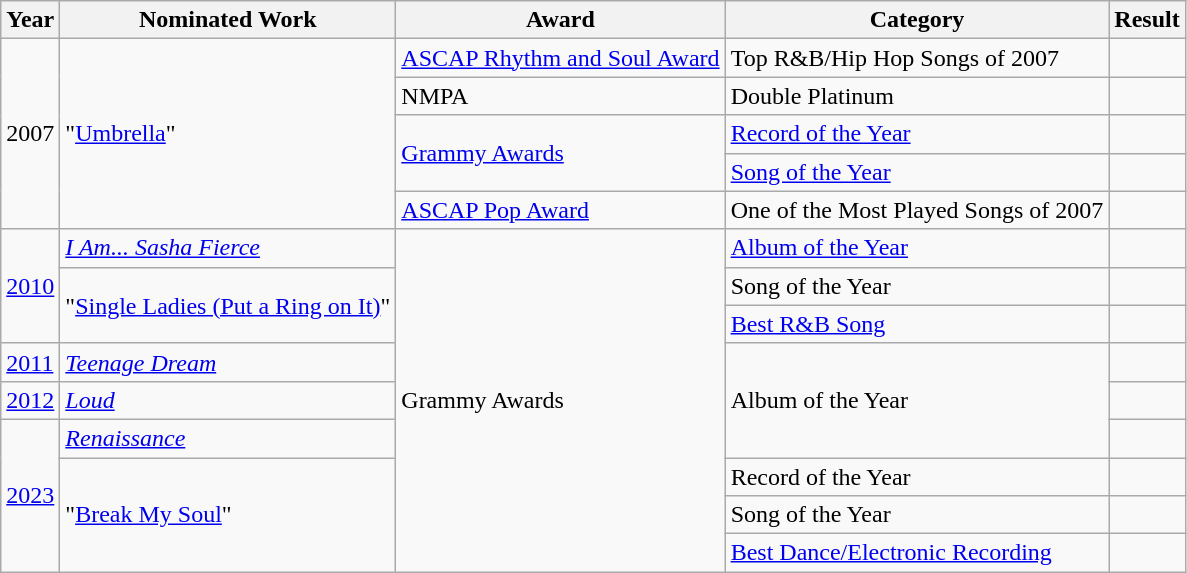<table class="wikitable">
<tr>
<th>Year</th>
<th>Nominated Work</th>
<th>Award</th>
<th>Category</th>
<th>Result</th>
</tr>
<tr>
<td rowspan="5">2007</td>
<td rowspan="5">"<a href='#'>Umbrella</a>" </td>
<td><a href='#'>ASCAP Rhythm and Soul Award</a></td>
<td>Top R&B/Hip Hop Songs of 2007</td>
<td></td>
</tr>
<tr>
<td>NMPA</td>
<td>Double Platinum</td>
<td></td>
</tr>
<tr>
<td rowspan="2"><a href='#'>Grammy Awards</a></td>
<td><a href='#'>Record of the Year</a></td>
<td></td>
</tr>
<tr>
<td><a href='#'>Song of the Year</a></td>
<td></td>
</tr>
<tr>
<td><a href='#'>ASCAP Pop Award</a></td>
<td>One of the Most Played Songs of 2007</td>
<td></td>
</tr>
<tr>
<td rowspan="3"><a href='#'>2010</a></td>
<td><em><a href='#'>I Am... Sasha Fierce</a></em> </td>
<td rowspan="9">Grammy Awards</td>
<td><a href='#'>Album of the Year</a></td>
<td></td>
</tr>
<tr>
<td rowspan="2">"<a href='#'>Single Ladies (Put a Ring on It)</a>" </td>
<td>Song of the Year</td>
<td></td>
</tr>
<tr>
<td><a href='#'>Best R&B Song</a></td>
<td></td>
</tr>
<tr>
<td><a href='#'>2011</a></td>
<td><em><a href='#'>Teenage Dream</a></em> </td>
<td rowspan="3">Album of the Year</td>
<td></td>
</tr>
<tr>
<td><a href='#'>2012</a></td>
<td><em><a href='#'>Loud</a></em> </td>
<td></td>
</tr>
<tr>
<td rowspan="4"><a href='#'>2023</a></td>
<td><em><a href='#'>Renaissance</a></em> </td>
<td></td>
</tr>
<tr>
<td rowspan="3">"<a href='#'>Break My Soul</a>" </td>
<td>Record of the Year</td>
<td></td>
</tr>
<tr>
<td>Song of the Year</td>
<td></td>
</tr>
<tr>
<td><a href='#'>Best Dance/Electronic Recording</a></td>
<td></td>
</tr>
</table>
